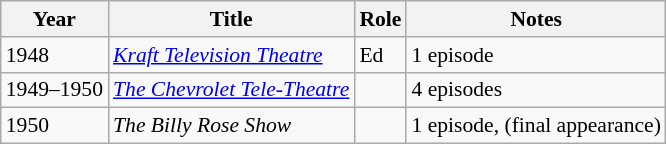<table class="wikitable" style="font-size: 90%;">
<tr>
<th>Year</th>
<th>Title</th>
<th>Role</th>
<th>Notes</th>
</tr>
<tr>
<td>1948</td>
<td><em><a href='#'>Kraft Television Theatre</a></em></td>
<td>Ed</td>
<td>1 episode</td>
</tr>
<tr>
<td>1949–1950</td>
<td><em><a href='#'>The Chevrolet Tele-Theatre</a></em></td>
<td></td>
<td>4 episodes</td>
</tr>
<tr>
<td>1950</td>
<td><em>The Billy Rose Show</em></td>
<td></td>
<td>1 episode, (final appearance)</td>
</tr>
</table>
